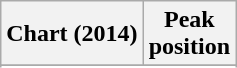<table class="wikitable sortable plainrowheaders">
<tr>
<th>Chart (2014)</th>
<th>Peak<br>position</th>
</tr>
<tr>
</tr>
<tr>
</tr>
<tr>
</tr>
<tr>
</tr>
</table>
